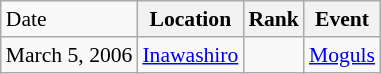<table class="wikitable sortable" style="font-size:90%" style="text-align:center">
<tr>
<td>Date</td>
<th>Location</th>
<th>Rank</th>
<th>Event</th>
</tr>
<tr>
<td>March 5, 2006</td>
<td><a href='#'>Inawashiro</a></td>
<td></td>
<td><a href='#'>Moguls</a></td>
</tr>
</table>
